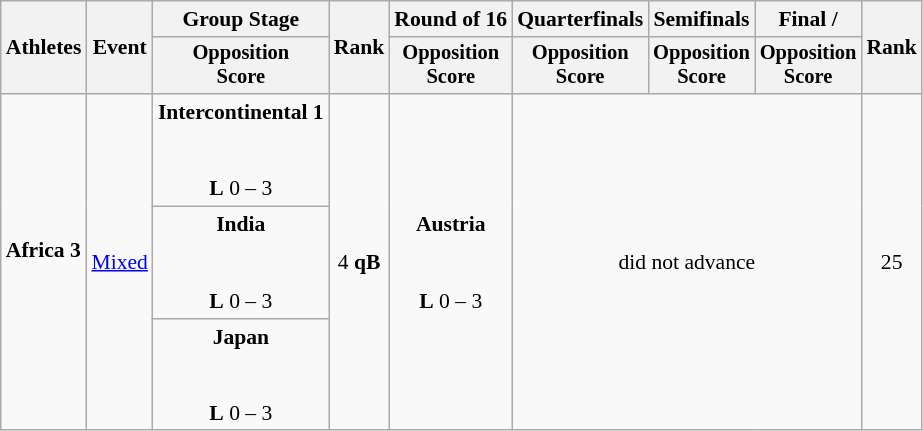<table class=wikitable style="font-size:90%">
<tr>
<th rowspan="2">Athletes</th>
<th rowspan="2">Event</th>
<th>Group Stage</th>
<th rowspan="2">Rank</th>
<th>Round of 16</th>
<th>Quarterfinals</th>
<th>Semifinals</th>
<th>Final / </th>
<th rowspan=2>Rank</th>
</tr>
<tr style="font-size:95%">
<th>Opposition<br>Score</th>
<th>Opposition<br>Score</th>
<th>Opposition<br>Score</th>
<th>Opposition<br>Score</th>
<th>Opposition<br>Score</th>
</tr>
<tr align=center>
<td align=left rowspan=3><strong>Africa 3</strong><br><br></td>
<td align=left rowspan=3><a href='#'>Mixed</a></td>
<td><strong>Intercontinental 1</strong><br><br><br><strong>L</strong> 0 – 3</td>
<td rowspan=3>4 <strong>qB</strong></td>
<td rowspan=3><strong>Austria</strong><br><br><br><strong>L</strong> 0 – 3</td>
<td rowspan=3 colspan=3>did not advance</td>
<td rowspan=3>25</td>
</tr>
<tr align=center>
<td><strong>India</strong><br><br><br><strong>L</strong> 0 – 3</td>
</tr>
<tr align=center>
<td><strong>Japan</strong><br><br><br><strong>L</strong> 0 – 3</td>
</tr>
</table>
